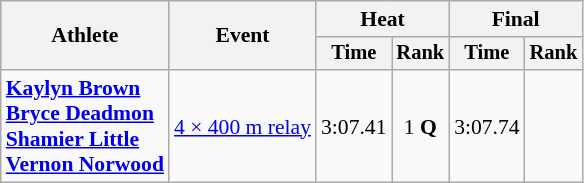<table class=wikitable style=font-size:90%>
<tr>
<th rowspan=2>Athlete</th>
<th rowspan=2>Event</th>
<th colspan=2>Heat</th>
<th colspan=2>Final</th>
</tr>
<tr style=font-size:95%>
<th>Time</th>
<th>Rank</th>
<th>Time</th>
<th>Rank</th>
</tr>
<tr align=center>
<td align=left><strong><a href='#'>Kaylyn Brown</a><br><a href='#'>Bryce Deadmon</a><br><a href='#'>Shamier Little</a><br><a href='#'>Vernon Norwood</a></strong></td>
<td align=left><a href='#'>4 × 400 m relay</a></td>
<td>3:07.41 </td>
<td>1 <strong>Q</strong></td>
<td>3:07.74</td>
<td></td>
</tr>
</table>
